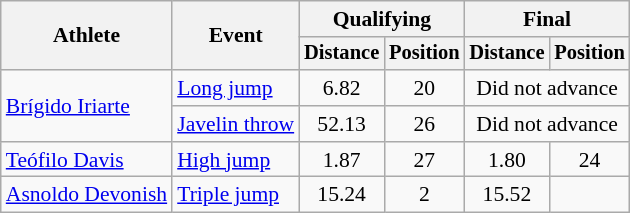<table class="wikitable" style="font-size:90%">
<tr>
<th rowspan="2">Athlete</th>
<th rowspan="2">Event</th>
<th colspan="2">Qualifying</th>
<th colspan="2">Final</th>
</tr>
<tr style="font-size:95%">
<th>Distance</th>
<th>Position</th>
<th>Distance</th>
<th>Position</th>
</tr>
<tr align="center">
<td rowspan="2" align="left"><a href='#'>Brígido Iriarte</a></td>
<td align="left"><a href='#'>Long jump</a></td>
<td>6.82</td>
<td>20</td>
<td colspan="2">Did not advance</td>
</tr>
<tr align="center">
<td align="left"><a href='#'>Javelin throw</a></td>
<td>52.13</td>
<td>26</td>
<td colspan="2">Did not advance</td>
</tr>
<tr align="center">
<td align="left"><a href='#'>Teófilo Davis</a></td>
<td align="left"><a href='#'>High jump</a></td>
<td>1.87</td>
<td>27 <strong></strong></td>
<td>1.80</td>
<td>24</td>
</tr>
<tr align="center">
<td align="left"><a href='#'>Asnoldo Devonish</a></td>
<td align="left"><a href='#'>Triple jump</a></td>
<td>15.24</td>
<td>2 <strong></strong></td>
<td>15.52</td>
<td></td>
</tr>
</table>
